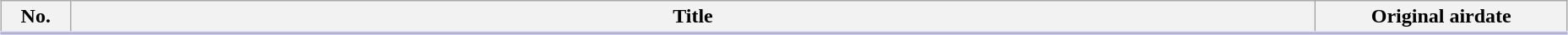<table class="wikitable" style="width:98%; margin:auto; background:#FFF;">
<tr style="border-bottom: 3px solid #CCF;">
<th style="width:3em;">No.</th>
<th>Title</th>
<th style="width:12em;">Original airdate</th>
</tr>
<tr>
</tr>
</table>
